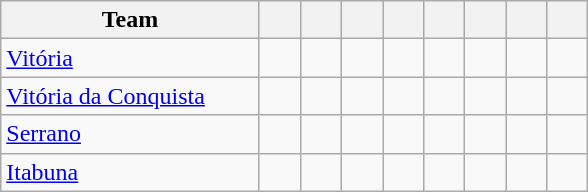<table class="wikitable" style="text-align: center;">
<tr>
<th width=165>Team</th>
<th width=20></th>
<th width=20></th>
<th width=20></th>
<th width=20></th>
<th width=20></th>
<th width=20></th>
<th width=20></th>
<th width=20></th>
</tr>
<tr>
<td align=left><a href='#'>Vitória</a></td>
<td></td>
<td></td>
<td></td>
<td></td>
<td></td>
<td></td>
<td></td>
<td><strong> </strong></td>
</tr>
<tr>
<td align=left><a href='#'>Vitória da Conquista</a></td>
<td></td>
<td></td>
<td></td>
<td></td>
<td></td>
<td></td>
<td></td>
<td><strong> </strong></td>
</tr>
<tr>
<td align=left><a href='#'>Serrano</a></td>
<td></td>
<td></td>
<td></td>
<td></td>
<td></td>
<td></td>
<td></td>
<td><strong> </strong></td>
</tr>
<tr>
<td align=left><a href='#'>Itabuna</a></td>
<td></td>
<td></td>
<td></td>
<td></td>
<td></td>
<td></td>
<td></td>
<td><strong> </strong></td>
</tr>
</table>
